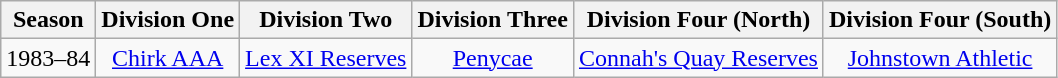<table class="wikitable" style="text-align: center">
<tr>
<th>Season</th>
<th>Division One</th>
<th>Division Two</th>
<th>Division Three</th>
<th>Division Four (North)</th>
<th>Division Four (South)</th>
</tr>
<tr>
<td>1983–84</td>
<td><a href='#'>Chirk AAA</a></td>
<td><a href='#'>Lex XI Reserves</a></td>
<td><a href='#'>Penycae</a></td>
<td><a href='#'>Connah's Quay Reserves</a></td>
<td><a href='#'>Johnstown Athletic</a></td>
</tr>
</table>
